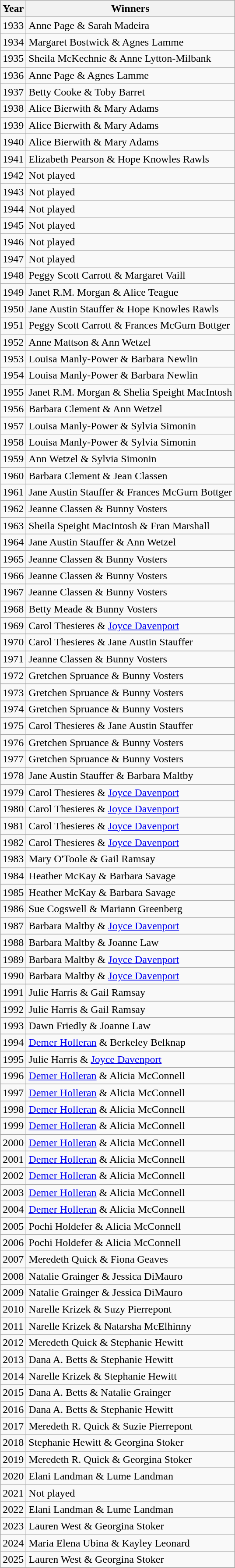<table class="wikitable">
<tr>
<th>Year</th>
<th>Winners</th>
</tr>
<tr>
<td>1933</td>
<td>Anne Page & Sarah Madeira</td>
</tr>
<tr>
<td>1934</td>
<td>Margaret Bostwick & Agnes Lamme</td>
</tr>
<tr>
<td>1935</td>
<td>Sheila McKechnie & Anne Lytton-Milbank</td>
</tr>
<tr>
<td>1936</td>
<td>Anne Page & Agnes Lamme</td>
</tr>
<tr>
<td>1937</td>
<td>Betty Cooke & Toby Barret</td>
</tr>
<tr>
<td>1938</td>
<td>Alice Bierwith & Mary Adams</td>
</tr>
<tr>
<td>1939</td>
<td>Alice Bierwith & Mary Adams</td>
</tr>
<tr>
<td>1940</td>
<td>Alice Bierwith & Mary Adams</td>
</tr>
<tr>
<td>1941</td>
<td>Elizabeth Pearson & Hope Knowles Rawls</td>
</tr>
<tr>
<td>1942</td>
<td>Not played</td>
</tr>
<tr>
<td>1943</td>
<td>Not played</td>
</tr>
<tr>
<td>1944</td>
<td>Not played</td>
</tr>
<tr>
<td>1945</td>
<td>Not played</td>
</tr>
<tr>
<td>1946</td>
<td>Not played</td>
</tr>
<tr>
<td>1947</td>
<td>Not played</td>
</tr>
<tr>
<td>1948</td>
<td>Peggy Scott Carrott & Margaret Vaill</td>
</tr>
<tr>
<td>1949</td>
<td>Janet R.M. Morgan & Alice Teague</td>
</tr>
<tr>
<td>1950</td>
<td>Jane Austin Stauffer & Hope Knowles Rawls</td>
</tr>
<tr>
<td>1951</td>
<td>Peggy Scott Carrott & Frances McGurn Bottger</td>
</tr>
<tr>
<td>1952</td>
<td>Anne Mattson & Ann Wetzel</td>
</tr>
<tr>
<td>1953</td>
<td>Louisa Manly-Power & Barbara Newlin</td>
</tr>
<tr>
<td>1954</td>
<td>Louisa Manly-Power & Barbara Newlin</td>
</tr>
<tr>
<td>1955</td>
<td>Janet R.M. Morgan & Shelia Speight MacIntosh</td>
</tr>
<tr>
<td>1956</td>
<td>Barbara Clement & Ann Wetzel</td>
</tr>
<tr>
<td>1957</td>
<td>Louisa Manly-Power & Sylvia Simonin</td>
</tr>
<tr>
<td>1958</td>
<td>Louisa Manly-Power & Sylvia Simonin</td>
</tr>
<tr>
<td>1959</td>
<td>Ann Wetzel & Sylvia Simonin</td>
</tr>
<tr>
<td>1960</td>
<td>Barbara Clement & Jean Classen</td>
</tr>
<tr>
<td>1961</td>
<td>Jane Austin Stauffer & Frances McGurn Bottger</td>
</tr>
<tr>
<td>1962</td>
<td>Jeanne Classen & Bunny Vosters</td>
</tr>
<tr>
<td>1963</td>
<td>Sheila Speight MacIntosh & Fran Marshall</td>
</tr>
<tr>
<td>1964</td>
<td>Jane Austin Stauffer & Ann Wetzel</td>
</tr>
<tr>
<td>1965</td>
<td>Jeanne Classen & Bunny Vosters</td>
</tr>
<tr>
<td>1966</td>
<td>Jeanne Classen & Bunny Vosters</td>
</tr>
<tr>
<td>1967</td>
<td>Jeanne Classen & Bunny Vosters</td>
</tr>
<tr>
<td>1968</td>
<td>Betty Meade & Bunny Vosters</td>
</tr>
<tr>
<td>1969</td>
<td>Carol Thesieres & <a href='#'>Joyce Davenport</a></td>
</tr>
<tr>
<td>1970</td>
<td>Carol Thesieres & Jane Austin Stauffer</td>
</tr>
<tr>
<td>1971</td>
<td>Jeanne Classen & Bunny Vosters</td>
</tr>
<tr>
<td>1972</td>
<td>Gretchen Spruance & Bunny Vosters</td>
</tr>
<tr>
<td>1973</td>
<td>Gretchen Spruance & Bunny Vosters</td>
</tr>
<tr>
<td>1974</td>
<td>Gretchen Spruance & Bunny Vosters</td>
</tr>
<tr>
<td>1975</td>
<td>Carol Thesieres & Jane Austin Stauffer</td>
</tr>
<tr>
<td>1976</td>
<td>Gretchen Spruance & Bunny Vosters</td>
</tr>
<tr>
<td>1977</td>
<td>Gretchen Spruance & Bunny Vosters</td>
</tr>
<tr>
<td>1978</td>
<td>Jane Austin Stauffer & Barbara Maltby</td>
</tr>
<tr>
<td>1979</td>
<td>Carol Thesieres & <a href='#'>Joyce Davenport</a></td>
</tr>
<tr>
<td>1980</td>
<td>Carol Thesieres & <a href='#'>Joyce Davenport</a></td>
</tr>
<tr>
<td>1981</td>
<td>Carol Thesieres & <a href='#'>Joyce Davenport</a></td>
</tr>
<tr>
<td>1982</td>
<td>Carol Thesieres & <a href='#'>Joyce Davenport</a></td>
</tr>
<tr>
<td>1983</td>
<td>Mary O'Toole & Gail Ramsay</td>
</tr>
<tr>
<td>1984</td>
<td>Heather McKay & Barbara Savage</td>
</tr>
<tr>
<td>1985</td>
<td>Heather McKay & Barbara Savage</td>
</tr>
<tr>
<td>1986</td>
<td>Sue Cogswell & Mariann Greenberg</td>
</tr>
<tr>
<td>1987</td>
<td>Barbara Maltby & <a href='#'>Joyce Davenport</a></td>
</tr>
<tr>
<td>1988</td>
<td>Barbara Maltby & Joanne Law</td>
</tr>
<tr>
<td>1989</td>
<td>Barbara Maltby & <a href='#'>Joyce Davenport</a></td>
</tr>
<tr>
<td>1990</td>
<td>Barbara Maltby & <a href='#'>Joyce Davenport</a></td>
</tr>
<tr>
<td>1991</td>
<td>Julie Harris & Gail Ramsay</td>
</tr>
<tr>
<td>1992</td>
<td>Julie Harris & Gail Ramsay</td>
</tr>
<tr>
<td>1993</td>
<td>Dawn Friedly & Joanne Law</td>
</tr>
<tr>
<td>1994</td>
<td><a href='#'>Demer Holleran</a> & Berkeley Belknap</td>
</tr>
<tr>
<td>1995</td>
<td>Julie Harris & <a href='#'>Joyce Davenport</a></td>
</tr>
<tr>
<td>1996</td>
<td><a href='#'>Demer Holleran</a> & Alicia McConnell</td>
</tr>
<tr>
<td>1997</td>
<td><a href='#'>Demer Holleran</a> & Alicia McConnell</td>
</tr>
<tr>
<td>1998</td>
<td><a href='#'>Demer Holleran</a> & Alicia McConnell</td>
</tr>
<tr>
<td>1999</td>
<td><a href='#'>Demer Holleran</a> & Alicia McConnell</td>
</tr>
<tr>
<td>2000</td>
<td><a href='#'>Demer Holleran</a> & Alicia McConnell</td>
</tr>
<tr>
<td>2001</td>
<td><a href='#'>Demer Holleran</a> & Alicia McConnell</td>
</tr>
<tr>
<td>2002</td>
<td><a href='#'>Demer Holleran</a> & Alicia McConnell</td>
</tr>
<tr>
<td>2003</td>
<td><a href='#'>Demer Holleran</a> & Alicia McConnell</td>
</tr>
<tr>
<td>2004</td>
<td><a href='#'>Demer Holleran</a> & Alicia McConnell</td>
</tr>
<tr>
<td>2005</td>
<td>Pochi Holdefer & Alicia McConnell</td>
</tr>
<tr>
<td>2006</td>
<td>Pochi Holdefer & Alicia McConnell</td>
</tr>
<tr>
<td>2007</td>
<td>Meredeth Quick & Fiona Geaves</td>
</tr>
<tr>
<td>2008</td>
<td>Natalie Grainger &  Jessica DiMauro</td>
</tr>
<tr>
<td>2009</td>
<td>Natalie Grainger &  Jessica DiMauro</td>
</tr>
<tr>
<td>2010</td>
<td>Narelle Krizek & Suzy Pierrepont</td>
</tr>
<tr>
<td>2011</td>
<td>Narelle Krizek & Natarsha McElhinny</td>
</tr>
<tr>
<td>2012</td>
<td>Meredeth Quick & Stephanie Hewitt</td>
</tr>
<tr>
<td>2013</td>
<td>Dana A. Betts & Stephanie Hewitt</td>
</tr>
<tr>
<td>2014</td>
<td>Narelle Krizek & Stephanie Hewitt</td>
</tr>
<tr>
<td>2015</td>
<td>Dana A. Betts & Natalie Grainger</td>
</tr>
<tr>
<td>2016</td>
<td>Dana A. Betts & Stephanie Hewitt</td>
</tr>
<tr>
<td>2017</td>
<td>Meredeth R. Quick & Suzie Pierrepont</td>
</tr>
<tr>
<td>2018</td>
<td>Stephanie Hewitt & Georgina Stoker</td>
</tr>
<tr>
<td>2019</td>
<td>Meredeth R. Quick & Georgina Stoker</td>
</tr>
<tr>
<td>2020</td>
<td>Elani Landman & Lume Landman</td>
</tr>
<tr>
<td>2021</td>
<td>Not played</td>
</tr>
<tr>
<td>2022</td>
<td>Elani Landman & Lume Landman</td>
</tr>
<tr>
<td>2023</td>
<td>Lauren West & Georgina Stoker</td>
</tr>
<tr>
<td>2024</td>
<td>Maria Elena Ubina & Kayley Leonard</td>
</tr>
<tr>
<td>2025</td>
<td>Lauren West & Georgina Stoker</td>
</tr>
<tr>
</tr>
</table>
